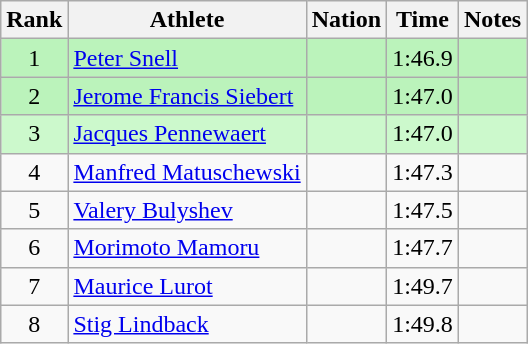<table class="wikitable sortable" style="text-align:center">
<tr>
<th>Rank</th>
<th>Athlete</th>
<th>Nation</th>
<th>Time</th>
<th>Notes</th>
</tr>
<tr bgcolor=bbf3bb>
<td>1</td>
<td align=left><a href='#'>Peter Snell</a></td>
<td align=left></td>
<td>1:46.9</td>
<td></td>
</tr>
<tr bgcolor=bbf3bb>
<td>2</td>
<td align=left><a href='#'>Jerome Francis Siebert</a></td>
<td align=left></td>
<td>1:47.0</td>
<td></td>
</tr>
<tr bgcolor=ccf9cc>
<td>3</td>
<td align=left><a href='#'>Jacques Pennewaert</a></td>
<td align=left></td>
<td>1:47.0</td>
<td></td>
</tr>
<tr>
<td>4</td>
<td align=left><a href='#'>Manfred Matuschewski</a></td>
<td align=left></td>
<td>1:47.3</td>
<td></td>
</tr>
<tr>
<td>5</td>
<td align=left><a href='#'>Valery Bulyshev</a></td>
<td align=left></td>
<td>1:47.5</td>
<td></td>
</tr>
<tr>
<td>6</td>
<td align=left><a href='#'>Morimoto Mamoru</a></td>
<td align=left></td>
<td>1:47.7</td>
<td></td>
</tr>
<tr>
<td>7</td>
<td align=left><a href='#'>Maurice Lurot</a></td>
<td align=left></td>
<td>1:49.7</td>
<td></td>
</tr>
<tr>
<td>8</td>
<td align=left><a href='#'>Stig Lindback</a></td>
<td align=left></td>
<td>1:49.8</td>
<td></td>
</tr>
</table>
